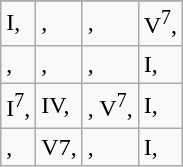<table class="wikitable">
<tr>
</tr>
<tr>
<td>I,</td>
<td>,</td>
<td>,</td>
<td>V<sup>7</sup>,</td>
</tr>
<tr>
<td>,</td>
<td>,</td>
<td>,</td>
<td>I,</td>
</tr>
<tr>
<td>I<sup>7</sup>,</td>
<td>IV,</td>
<td>, V<sup>7</sup>,</td>
<td>I,</td>
</tr>
<tr>
<td>,</td>
<td>V7,</td>
<td>,</td>
<td>I,</td>
</tr>
</table>
